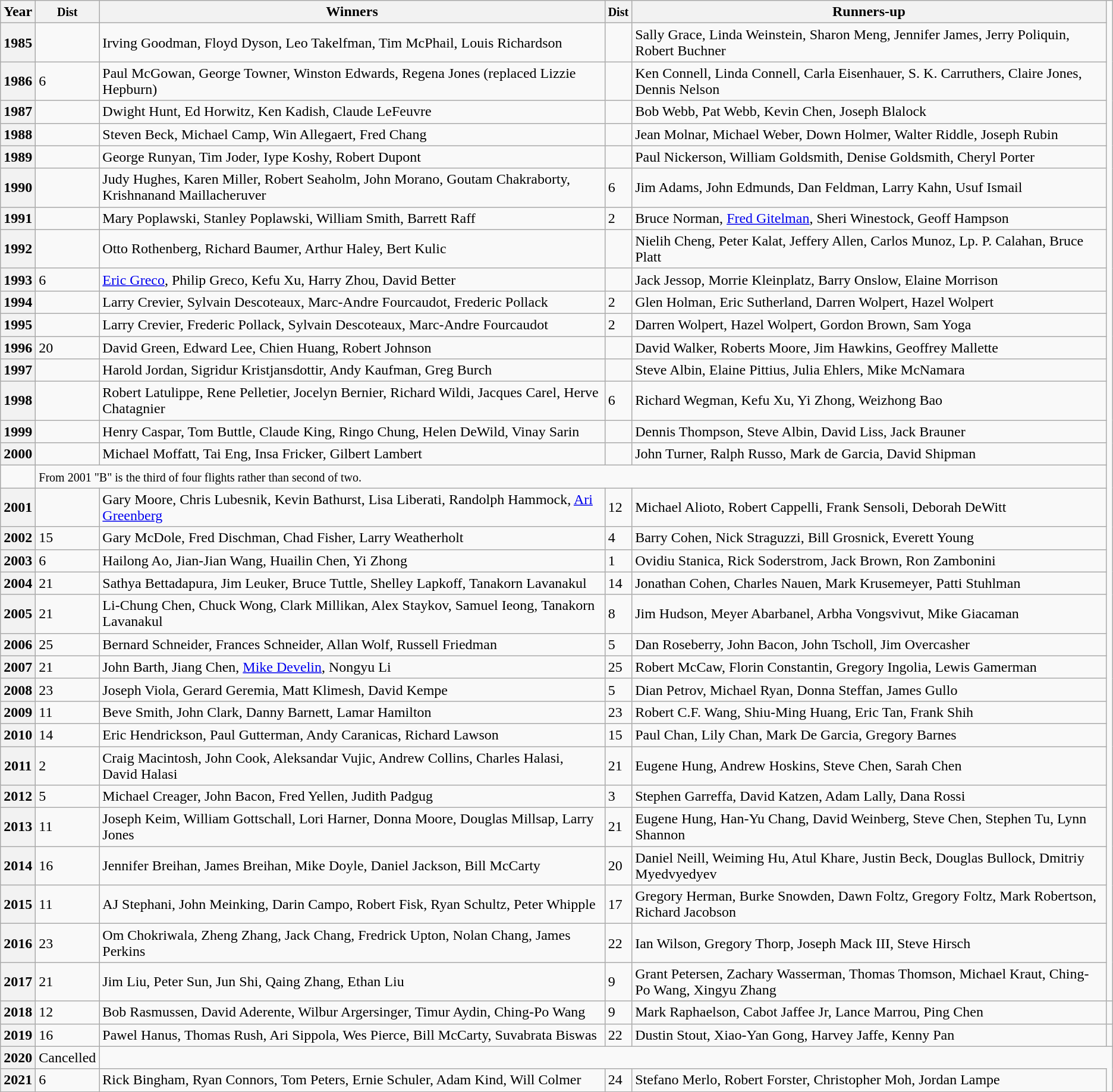<table class="wikitable" >
<tr>
<th>Year</th>
<th><small>Dist</small></th>
<th>Winners</th>
<th><small>Dist</small></th>
<th>Runners-up</th>
</tr>
<tr>
<th>1985</th>
<td></td>
<td>Irving Goodman, Floyd Dyson, Leo Takelfman, Tim McPhail, Louis Richardson</td>
<td></td>
<td>Sally Grace, Linda Weinstein, Sharon Meng, Jennifer James, Jerry Poliquin, Robert Buchner</td>
</tr>
<tr>
<th>1986</th>
<td>6</td>
<td>Paul McGowan, George Towner, Winston Edwards, Regena Jones (replaced Lizzie Hepburn)</td>
<td></td>
<td>Ken Connell, Linda Connell, Carla Eisenhauer, S. K. Carruthers, Claire Jones, Dennis Nelson</td>
</tr>
<tr>
<th>1987</th>
<td></td>
<td>Dwight Hunt, Ed Horwitz, Ken Kadish, Claude LeFeuvre</td>
<td></td>
<td>Bob Webb, Pat Webb, Kevin Chen, Joseph Blalock</td>
</tr>
<tr>
<th>1988</th>
<td></td>
<td>Steven Beck, Michael Camp, Win Allegaert, Fred Chang</td>
<td></td>
<td>Jean Molnar, Michael Weber, Down Holmer, Walter Riddle, Joseph Rubin</td>
</tr>
<tr>
<th>1989</th>
<td></td>
<td>George Runyan, Tim Joder, Iype Koshy, Robert Dupont</td>
<td></td>
<td>Paul Nickerson, William Goldsmith, Denise Goldsmith, Cheryl Porter</td>
</tr>
<tr>
<th>1990</th>
<td></td>
<td>Judy Hughes, Karen Miller, Robert Seaholm, John Morano, Goutam Chakraborty, Krishnanand Maillacheruver</td>
<td>6</td>
<td>Jim Adams, John Edmunds, Dan Feldman, Larry Kahn, Usuf Ismail</td>
</tr>
<tr>
<th>1991</th>
<td></td>
<td>Mary Poplawski, Stanley Poplawski, William Smith, Barrett Raff</td>
<td>2</td>
<td>Bruce Norman, <a href='#'>Fred Gitelman</a>, Sheri Winestock, Geoff Hampson</td>
</tr>
<tr>
<th>1992</th>
<td></td>
<td>Otto Rothenberg, Richard Baumer, Arthur Haley, Bert Kulic</td>
<td></td>
<td>Nielih Cheng, Peter Kalat, Jeffery Allen, Carlos Munoz, Lp. P. Calahan, Bruce Platt</td>
</tr>
<tr>
<th>1993</th>
<td>6</td>
<td><a href='#'>Eric Greco</a>, Philip Greco, Kefu Xu, Harry Zhou, David Better</td>
<td></td>
<td>Jack Jessop, Morrie Kleinplatz, Barry Onslow, Elaine Morrison</td>
</tr>
<tr>
<th>1994</th>
<td></td>
<td>Larry Crevier, Sylvain Descoteaux, Marc-Andre Fourcaudot, Frederic Pollack</td>
<td>2</td>
<td>Glen Holman, Eric Sutherland, Darren Wolpert, Hazel Wolpert</td>
</tr>
<tr>
<th>1995</th>
<td></td>
<td>Larry Crevier, Frederic Pollack, Sylvain Descoteaux, Marc-Andre Fourcaudot</td>
<td>2</td>
<td>Darren Wolpert, Hazel Wolpert, Gordon Brown, Sam Yoga</td>
</tr>
<tr>
<th>1996</th>
<td>20</td>
<td>David Green, Edward Lee, Chien Huang, Robert Johnson</td>
<td></td>
<td>David Walker, Roberts Moore, Jim Hawkins, Geoffrey Mallette</td>
</tr>
<tr>
<th>1997</th>
<td></td>
<td>Harold Jordan, Sigridur Kristjansdottir, Andy Kaufman, Greg Burch</td>
<td></td>
<td>Steve Albin, Elaine Pittius, Julia Ehlers, Mike McNamara</td>
</tr>
<tr>
<th>1998</th>
<td></td>
<td>Robert Latulippe, Rene Pelletier, Jocelyn Bernier, Richard Wildi, Jacques Carel, Herve Chatagnier</td>
<td>6</td>
<td>Richard Wegman, Kefu Xu, Yi Zhong, Weizhong Bao</td>
</tr>
<tr>
<th>1999</th>
<td></td>
<td>Henry Caspar, Tom Buttle, Claude King, Ringo Chung, Helen DeWild, Vinay Sarin</td>
<td></td>
<td>Dennis Thompson, Steve Albin, David Liss, Jack Brauner</td>
</tr>
<tr>
<th>2000</th>
<td></td>
<td>Michael Moffatt, Tai Eng, Insa Fricker, Gilbert Lambert</td>
<td></td>
<td>John Turner, Ralph Russo, Mark de Garcia, David Shipman</td>
</tr>
<tr>
<td></td>
<td colspan=4><small>From 2001 "B" is the third of four flights rather than second of two.</small></td>
</tr>
<tr>
<th>2001</th>
<td></td>
<td>Gary Moore, Chris Lubesnik, Kevin Bathurst, Lisa Liberati, Randolph Hammock, <a href='#'>Ari Greenberg</a></td>
<td>12</td>
<td>Michael Alioto, Robert Cappelli, Frank Sensoli, Deborah DeWitt</td>
</tr>
<tr>
<th>2002</th>
<td>15</td>
<td>Gary McDole, Fred Dischman, Chad Fisher, Larry Weatherholt</td>
<td>4</td>
<td>Barry Cohen, Nick Straguzzi, Bill Grosnick, Everett Young</td>
</tr>
<tr>
<th>2003</th>
<td>6</td>
<td>Hailong Ao, Jian-Jian Wang, Huailin Chen, Yi Zhong</td>
<td>1</td>
<td>Ovidiu Stanica, Rick Soderstrom, Jack Brown, Ron Zambonini</td>
</tr>
<tr>
<th>2004</th>
<td>21</td>
<td>Sathya Bettadapura, Jim Leuker, Bruce Tuttle, Shelley Lapkoff, Tanakorn Lavanakul</td>
<td>14</td>
<td>Jonathan Cohen, Charles Nauen, Mark Krusemeyer, Patti Stuhlman</td>
</tr>
<tr>
<th>2005</th>
<td>21</td>
<td>Li-Chung Chen, Chuck Wong, Clark Millikan, Alex Staykov, Samuel Ieong, Tanakorn Lavanakul</td>
<td>8</td>
<td>Jim Hudson, Meyer Abarbanel, Arbha Vongsvivut, Mike Giacaman</td>
</tr>
<tr>
<th>2006</th>
<td>25</td>
<td>Bernard Schneider, Frances Schneider, Allan Wolf, Russell Friedman</td>
<td>5</td>
<td>Dan Roseberry, John Bacon, John Tscholl, Jim Overcasher</td>
</tr>
<tr>
<th>2007</th>
<td>21</td>
<td>John Barth, Jiang Chen, <a href='#'>Mike Develin</a>, Nongyu Li</td>
<td>25</td>
<td>Robert McCaw, Florin Constantin, Gregory Ingolia, Lewis Gamerman</td>
</tr>
<tr>
<th>2008</th>
<td>23</td>
<td>Joseph Viola, Gerard Geremia, Matt Klimesh, David Kempe</td>
<td>5</td>
<td>Dian Petrov, Michael Ryan, Donna Steffan, James Gullo</td>
</tr>
<tr>
<th>2009</th>
<td>11</td>
<td>Beve Smith, John Clark, Danny Barnett, Lamar Hamilton</td>
<td>23</td>
<td>Robert C.F. Wang, Shiu-Ming Huang, Eric Tan, Frank Shih</td>
</tr>
<tr>
<th>2010</th>
<td>14</td>
<td>Eric Hendrickson, Paul Gutterman, Andy Caranicas, Richard Lawson</td>
<td>15</td>
<td>Paul Chan, Lily Chan, Mark De Garcia, Gregory Barnes</td>
</tr>
<tr>
<th>2011<br></th>
<td>2</td>
<td>Craig Macintosh, John Cook, Aleksandar Vujic, Andrew Collins, Charles Halasi, David Halasi</td>
<td>21</td>
<td>Eugene Hung, Andrew Hoskins, Steve Chen, Sarah Chen</td>
</tr>
<tr>
<th>2012</th>
<td>5</td>
<td>Michael Creager, John Bacon, Fred Yellen, Judith Padgug</td>
<td>3</td>
<td>Stephen Garreffa, David Katzen, Adam Lally, Dana Rossi</td>
</tr>
<tr>
<th>2013</th>
<td>11</td>
<td>Joseph Keim, William Gottschall, Lori Harner, Donna Moore, Douglas Millsap, Larry Jones</td>
<td>21</td>
<td>Eugene Hung, Han-Yu Chang, David Weinberg, Steve Chen, Stephen Tu, Lynn Shannon</td>
</tr>
<tr>
<th>2014</th>
<td>16</td>
<td>Jennifer Breihan, James Breihan, Mike Doyle, Daniel Jackson, Bill McCarty</td>
<td>20</td>
<td>Daniel Neill, Weiming Hu, Atul Khare, Justin Beck, Douglas Bullock, Dmitriy Myedvyedyev</td>
</tr>
<tr>
<th>2015</th>
<td>11</td>
<td>AJ Stephani, John Meinking, Darin Campo, Robert Fisk, Ryan Schultz, Peter Whipple</td>
<td>17</td>
<td>Gregory Herman, Burke Snowden, Dawn Foltz, Gregory Foltz, Mark Robertson, Richard Jacobson</td>
</tr>
<tr>
<th>2016</th>
<td>23</td>
<td>Om Chokriwala, Zheng Zhang, Jack Chang, Fredrick Upton, Nolan Chang, James Perkins</td>
<td>22</td>
<td>Ian Wilson, Gregory Thorp, Joseph Mack III, Steve Hirsch</td>
</tr>
<tr>
<th>2017</th>
<td>21</td>
<td>Jim Liu, Peter Sun, Jun Shi, Qaing Zhang, Ethan Liu</td>
<td>9</td>
<td>Grant Petersen, Zachary Wasserman, Thomas Thomson, Michael Kraut, Ching-Po Wang, Xingyu Zhang</td>
</tr>
<tr>
<th>2018</th>
<td>12</td>
<td>Bob Rasmussen, David Aderente, Wilbur Argersinger, Timur Aydin, Ching-Po Wang</td>
<td>9</td>
<td>Mark Raphaelson, Cabot Jaffee Jr, Lance Marrou, Ping Chen</td>
<td></td>
</tr>
<tr>
<th>2019</th>
<td>16</td>
<td>Pawel Hanus, Thomas Rush, Ari Sippola, Wes Pierce, Bill McCarty, Suvabrata Biswas</td>
<td>22</td>
<td>Dustin Stout, Xiao-Yan Gong, Harvey Jaffe, Kenny Pan</td>
<td></td>
</tr>
<tr>
<th>2020</th>
<td>Cancelled</td>
</tr>
<tr>
<th>2021</th>
<td>6</td>
<td>Rick Bingham, Ryan Connors, Tom Peters, Ernie Schuler, Adam Kind, Will Colmer</td>
<td>24</td>
<td>Stefano Merlo, Robert Forster, Christopher Moh, Jordan Lampe</td>
</tr>
<tr>
</tr>
</table>
